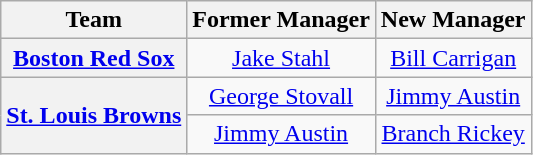<table class="wikitable plainrowheaders" style="text-align:center;">
<tr>
<th>Team</th>
<th>Former Manager</th>
<th>New Manager</th>
</tr>
<tr>
<th scope="row" style="text-align:center;"><a href='#'>Boston Red Sox</a></th>
<td><a href='#'>Jake Stahl</a></td>
<td><a href='#'>Bill Carrigan</a></td>
</tr>
<tr>
<th rowspan="2" scope="row" style="text-align:center;"><a href='#'>St. Louis Browns</a></th>
<td><a href='#'>George Stovall</a></td>
<td><a href='#'>Jimmy Austin</a></td>
</tr>
<tr>
<td><a href='#'>Jimmy Austin</a></td>
<td><a href='#'>Branch Rickey</a></td>
</tr>
</table>
